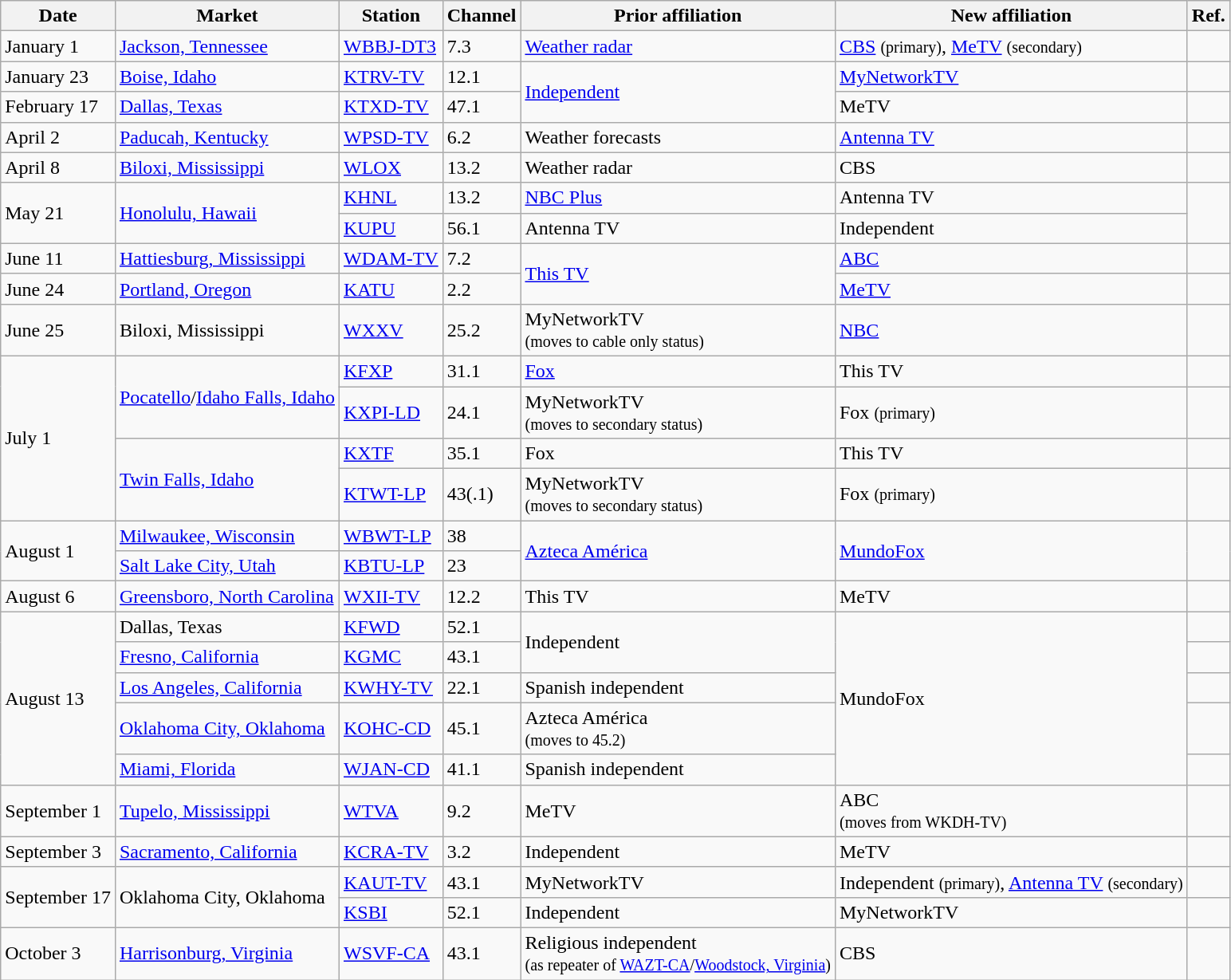<table class="wikitable">
<tr>
<th>Date</th>
<th>Market</th>
<th>Station</th>
<th>Channel</th>
<th>Prior affiliation</th>
<th>New affiliation</th>
<th>Ref.</th>
</tr>
<tr>
<td>January 1</td>
<td><a href='#'>Jackson, Tennessee</a></td>
<td><a href='#'>WBBJ-DT3</a></td>
<td>7.3</td>
<td><a href='#'>Weather radar</a></td>
<td><a href='#'>CBS</a> <small>(primary)</small>, <a href='#'>MeTV</a> <small>(secondary)</small></td>
<td></td>
</tr>
<tr>
<td>January 23</td>
<td><a href='#'>Boise, Idaho</a></td>
<td><a href='#'>KTRV-TV</a></td>
<td>12.1</td>
<td rowspan="2"><a href='#'>Independent</a></td>
<td><a href='#'>MyNetworkTV</a></td>
<td></td>
</tr>
<tr>
<td>February 17</td>
<td><a href='#'>Dallas, Texas</a></td>
<td><a href='#'>KTXD-TV</a></td>
<td>47.1</td>
<td>MeTV</td>
<td></td>
</tr>
<tr>
<td>April 2</td>
<td><a href='#'>Paducah, Kentucky</a></td>
<td><a href='#'>WPSD-TV</a></td>
<td>6.2</td>
<td>Weather forecasts</td>
<td><a href='#'>Antenna TV</a></td>
<td></td>
</tr>
<tr>
<td>April 8</td>
<td><a href='#'>Biloxi, Mississippi</a></td>
<td><a href='#'>WLOX</a></td>
<td>13.2</td>
<td>Weather radar</td>
<td>CBS</td>
<td></td>
</tr>
<tr>
<td rowspan="2">May 21</td>
<td rowspan="2"><a href='#'>Honolulu, Hawaii</a></td>
<td><a href='#'>KHNL</a></td>
<td>13.2</td>
<td><a href='#'>NBC Plus</a></td>
<td>Antenna TV</td>
<td rowspan="2"></td>
</tr>
<tr>
<td><a href='#'>KUPU</a></td>
<td>56.1</td>
<td>Antenna TV</td>
<td>Independent</td>
</tr>
<tr>
<td>June 11</td>
<td><a href='#'>Hattiesburg, Mississippi</a></td>
<td><a href='#'>WDAM-TV</a></td>
<td>7.2</td>
<td rowspan="2"><a href='#'>This TV</a></td>
<td><a href='#'>ABC</a></td>
<td></td>
</tr>
<tr>
<td>June 24</td>
<td><a href='#'>Portland, Oregon</a></td>
<td><a href='#'>KATU</a></td>
<td>2.2</td>
<td><a href='#'>MeTV</a></td>
<td></td>
</tr>
<tr>
<td>June 25</td>
<td>Biloxi, Mississippi</td>
<td><a href='#'>WXXV</a></td>
<td>25.2</td>
<td>MyNetworkTV<br><small>(moves to cable only status)</small></td>
<td><a href='#'>NBC</a></td>
<td></td>
</tr>
<tr>
<td rowspan=4>July 1</td>
<td rowspan="2"><a href='#'>Pocatello</a>/<a href='#'>Idaho Falls, Idaho</a></td>
<td><a href='#'>KFXP</a></td>
<td>31.1</td>
<td><a href='#'>Fox</a></td>
<td>This TV</td>
<td></td>
</tr>
<tr>
<td><a href='#'>KXPI-LD</a></td>
<td>24.1</td>
<td>MyNetworkTV<br><small>(moves to secondary status)</small></td>
<td>Fox <small>(primary)</small></td>
<td></td>
</tr>
<tr>
<td rowspan="2"><a href='#'>Twin Falls, Idaho</a></td>
<td><a href='#'>KXTF</a></td>
<td>35.1</td>
<td>Fox</td>
<td>This TV</td>
<td></td>
</tr>
<tr>
<td><a href='#'>KTWT-LP</a></td>
<td>43(.1)</td>
<td>MyNetworkTV<br><small>(moves to secondary status)</small></td>
<td>Fox <small>(primary)</small></td>
<td></td>
</tr>
<tr>
<td rowspan="2">August 1</td>
<td><a href='#'>Milwaukee, Wisconsin</a></td>
<td><a href='#'>WBWT-LP</a></td>
<td>38</td>
<td rowspan="2"><a href='#'>Azteca América</a></td>
<td rowspan="2"><a href='#'>MundoFox</a></td>
<td rowspan="2"></td>
</tr>
<tr>
<td><a href='#'>Salt Lake City, Utah</a></td>
<td><a href='#'>KBTU-LP</a></td>
<td>23</td>
</tr>
<tr>
<td>August 6</td>
<td><a href='#'>Greensboro, North Carolina</a></td>
<td><a href='#'>WXII-TV</a></td>
<td>12.2</td>
<td>This TV</td>
<td>MeTV</td>
<td></td>
</tr>
<tr>
<td rowspan="5">August 13</td>
<td>Dallas, Texas</td>
<td><a href='#'>KFWD</a></td>
<td>52.1</td>
<td rowspan="2">Independent</td>
<td rowspan="5">MundoFox</td>
<td></td>
</tr>
<tr>
<td><a href='#'>Fresno, California</a></td>
<td><a href='#'>KGMC</a></td>
<td>43.1</td>
<td></td>
</tr>
<tr>
<td><a href='#'>Los Angeles, California</a></td>
<td><a href='#'>KWHY-TV</a></td>
<td>22.1</td>
<td>Spanish independent</td>
<td></td>
</tr>
<tr>
<td><a href='#'>Oklahoma City, Oklahoma</a></td>
<td><a href='#'>KOHC-CD</a></td>
<td>45.1</td>
<td>Azteca América<br><small>(moves to 45.2)</small></td>
<td></td>
</tr>
<tr>
<td><a href='#'>Miami, Florida</a></td>
<td><a href='#'>WJAN-CD</a></td>
<td>41.1</td>
<td>Spanish independent</td>
<td></td>
</tr>
<tr>
<td>September 1</td>
<td><a href='#'>Tupelo, Mississippi</a></td>
<td><a href='#'>WTVA</a></td>
<td>9.2</td>
<td>MeTV</td>
<td>ABC<br><small>(moves from WKDH-TV)</small></td>
<td></td>
</tr>
<tr>
<td>September 3</td>
<td><a href='#'>Sacramento, California</a></td>
<td><a href='#'>KCRA-TV</a></td>
<td>3.2</td>
<td>Independent</td>
<td>MeTV</td>
<td></td>
</tr>
<tr>
<td rowspan="2">September 17</td>
<td rowspan="2">Oklahoma City, Oklahoma</td>
<td><a href='#'>KAUT-TV</a></td>
<td>43.1</td>
<td>MyNetworkTV</td>
<td>Independent <small>(primary)</small>, <a href='#'>Antenna TV</a> <small>(secondary)</small></td>
<td></td>
</tr>
<tr>
<td><a href='#'>KSBI</a></td>
<td>52.1</td>
<td>Independent</td>
<td>MyNetworkTV</td>
<td></td>
</tr>
<tr>
<td>October 3</td>
<td><a href='#'>Harrisonburg, Virginia</a></td>
<td><a href='#'>WSVF-CA</a></td>
<td>43.1</td>
<td>Religious independent<br><small>(as repeater of <a href='#'>WAZT-CA</a>/<a href='#'>Woodstock, Virginia</a>)</small></td>
<td>CBS</td>
<td></td>
</tr>
</table>
